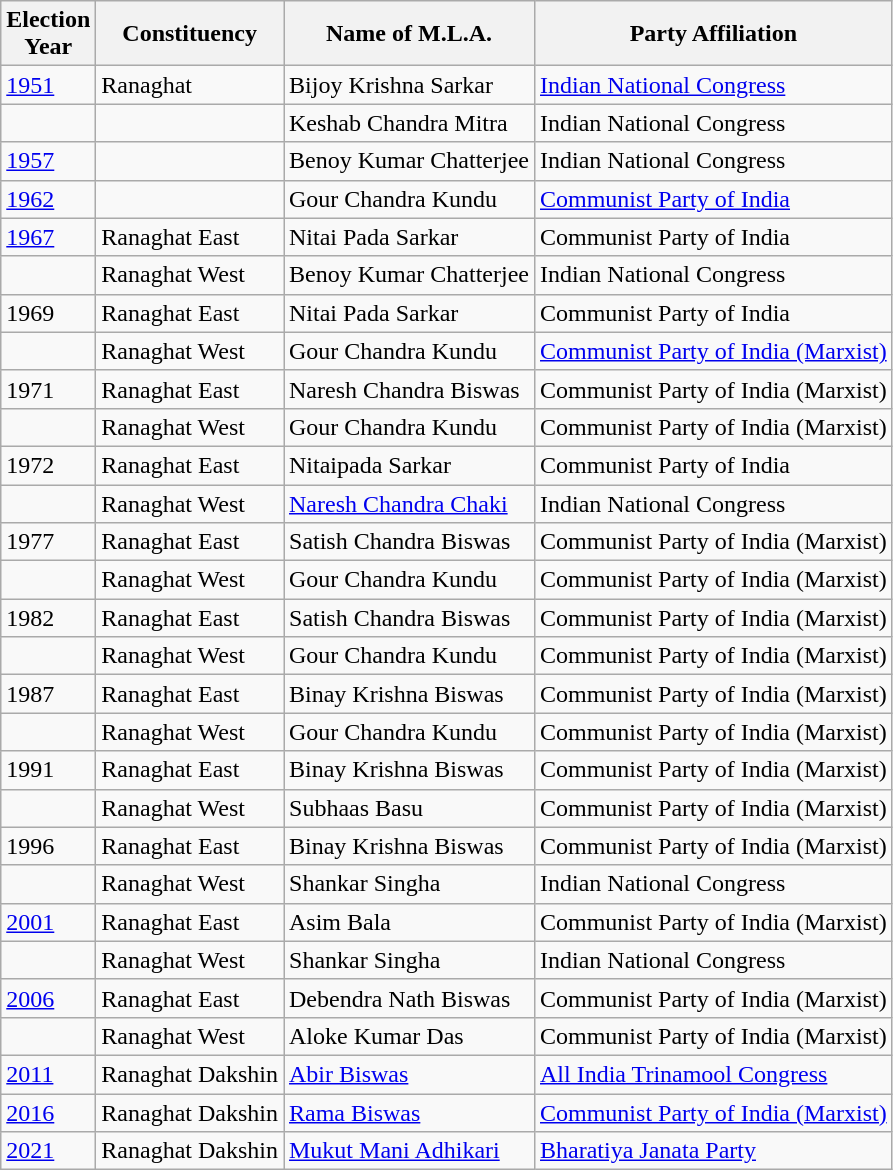<table class="wikitable sortable"ìÍĦĤĠčw>
<tr>
<th>Election<br> Year</th>
<th>Constituency</th>
<th>Name of M.L.A.</th>
<th>Party Affiliation</th>
</tr>
<tr>
<td><a href='#'>1951</a></td>
<td>Ranaghat</td>
<td>Bijoy Krishna Sarkar</td>
<td><a href='#'>Indian National Congress</a></td>
</tr>
<tr>
<td></td>
<td></td>
<td>Keshab Chandra Mitra</td>
<td>Indian National Congress</td>
</tr>
<tr>
<td><a href='#'>1957</a></td>
<td></td>
<td>Benoy Kumar Chatterjee</td>
<td>Indian National Congress</td>
</tr>
<tr>
<td><a href='#'>1962</a></td>
<td></td>
<td>Gour Chandra Kundu</td>
<td><a href='#'>Communist Party of India</a></td>
</tr>
<tr>
<td><a href='#'>1967</a></td>
<td>Ranaghat East</td>
<td>Nitai Pada Sarkar</td>
<td>Communist Party of India</td>
</tr>
<tr>
<td></td>
<td>Ranaghat West</td>
<td>Benoy Kumar Chatterjee</td>
<td>Indian National Congress</td>
</tr>
<tr>
<td>1969</td>
<td>Ranaghat East</td>
<td>Nitai Pada Sarkar</td>
<td>Communist Party of India</td>
</tr>
<tr>
<td></td>
<td>Ranaghat West</td>
<td>Gour Chandra Kundu</td>
<td><a href='#'>Communist Party of India (Marxist)</a></td>
</tr>
<tr>
<td>1971</td>
<td>Ranaghat East</td>
<td>Naresh Chandra Biswas</td>
<td>Communist Party of India (Marxist)</td>
</tr>
<tr>
<td></td>
<td>Ranaghat West</td>
<td>Gour Chandra Kundu</td>
<td>Communist Party of India (Marxist)</td>
</tr>
<tr>
<td>1972</td>
<td>Ranaghat East</td>
<td>Nitaipada Sarkar</td>
<td>Communist Party of India</td>
</tr>
<tr>
<td></td>
<td>Ranaghat West</td>
<td><a href='#'>Naresh Chandra Chaki</a></td>
<td>Indian National Congress</td>
</tr>
<tr>
<td>1977</td>
<td>Ranaghat East</td>
<td>Satish Chandra Biswas</td>
<td>Communist Party of India (Marxist)</td>
</tr>
<tr>
<td></td>
<td>Ranaghat West</td>
<td>Gour Chandra Kundu</td>
<td>Communist Party of India (Marxist)</td>
</tr>
<tr>
<td>1982</td>
<td>Ranaghat East</td>
<td>Satish Chandra Biswas</td>
<td>Communist Party of India (Marxist)</td>
</tr>
<tr>
<td></td>
<td>Ranaghat West</td>
<td>Gour Chandra Kundu</td>
<td>Communist Party of India (Marxist)</td>
</tr>
<tr>
<td>1987</td>
<td>Ranaghat East</td>
<td>Binay Krishna Biswas</td>
<td>Communist Party of India (Marxist)</td>
</tr>
<tr>
<td></td>
<td>Ranaghat West</td>
<td>Gour Chandra Kundu</td>
<td>Communist Party of India (Marxist)</td>
</tr>
<tr>
<td>1991</td>
<td>Ranaghat East</td>
<td>Binay Krishna Biswas</td>
<td>Communist Party of India (Marxist)</td>
</tr>
<tr>
<td></td>
<td>Ranaghat West</td>
<td>Subhaas Basu</td>
<td>Communist Party of India (Marxist)</td>
</tr>
<tr>
<td>1996</td>
<td>Ranaghat East</td>
<td>Binay Krishna Biswas</td>
<td>Communist Party of India (Marxist)</td>
</tr>
<tr>
<td></td>
<td>Ranaghat West</td>
<td>Shankar Singha</td>
<td>Indian National Congress</td>
</tr>
<tr>
<td><a href='#'>2001</a></td>
<td>Ranaghat East</td>
<td>Asim Bala</td>
<td>Communist Party of India (Marxist)</td>
</tr>
<tr>
<td></td>
<td>Ranaghat West</td>
<td>Shankar Singha</td>
<td>Indian National Congress</td>
</tr>
<tr>
<td><a href='#'>2006</a></td>
<td>Ranaghat East</td>
<td>Debendra Nath Biswas</td>
<td>Communist Party of India (Marxist)</td>
</tr>
<tr>
<td></td>
<td>Ranaghat West</td>
<td>Aloke Kumar Das</td>
<td>Communist Party of India (Marxist)</td>
</tr>
<tr>
<td><a href='#'>2011</a></td>
<td>Ranaghat Dakshin</td>
<td><a href='#'>Abir Biswas</a></td>
<td><a href='#'>All India Trinamool Congress</a></td>
</tr>
<tr>
<td><a href='#'>2016</a></td>
<td>Ranaghat Dakshin</td>
<td><a href='#'>Rama Biswas</a></td>
<td><a href='#'>Communist Party of India (Marxist)</a></td>
</tr>
<tr>
<td><a href='#'>2021</a></td>
<td>Ranaghat Dakshin</td>
<td><a href='#'>Mukut Mani Adhikari</a></td>
<td><a href='#'>Bharatiya Janata Party</a></td>
</tr>
</table>
